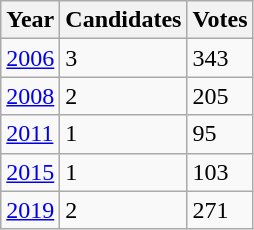<table class="wikitable">
<tr>
<th>Year</th>
<th>Candidates</th>
<th>Votes</th>
</tr>
<tr>
<td><a href='#'>2006</a></td>
<td>3</td>
<td>343</td>
</tr>
<tr>
<td><a href='#'>2008</a></td>
<td>2</td>
<td>205</td>
</tr>
<tr>
<td><a href='#'>2011</a></td>
<td>1</td>
<td>95</td>
</tr>
<tr>
<td><a href='#'>2015</a></td>
<td>1</td>
<td>103</td>
</tr>
<tr>
<td><a href='#'>2019</a></td>
<td>2</td>
<td>271</td>
</tr>
</table>
